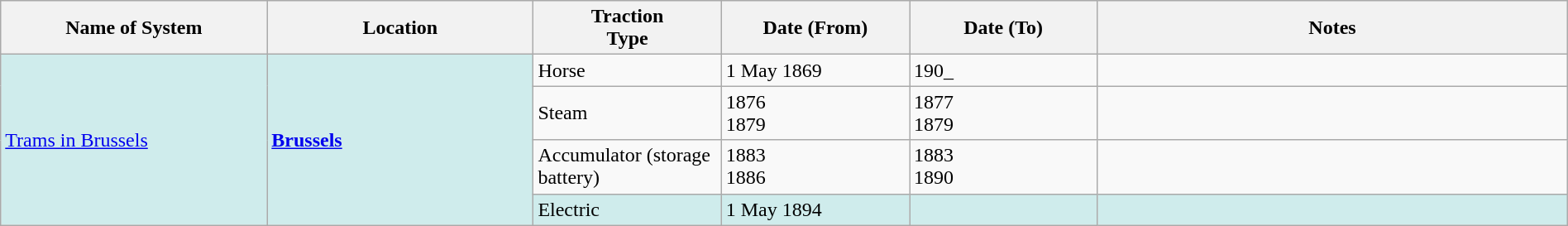<table class="wikitable" width=100%>
<tr>
<th width=17%>Name of System</th>
<th width=17%>Location</th>
<th width=12%>Traction<br>Type</th>
<th width=12%>Date (From)</th>
<th width=12%>Date (To)</th>
<th width=30%>Notes</th>
</tr>
<tr>
<td style="background:#CFECEC" rowspan="4"><a href='#'>Trams in Brussels</a></td>
<td style="background:#CFECEC" rowspan="4"><strong><a href='#'>Brussels</a></strong></td>
<td>Horse</td>
<td>1 May 1869</td>
<td>190_</td>
<td> </td>
</tr>
<tr>
<td>Steam</td>
<td>1876<br>1879</td>
<td>1877<br>1879</td>
<td> </td>
</tr>
<tr>
<td>Accumulator (storage battery)</td>
<td>1883<br>1886</td>
<td>1883<br>1890</td>
<td> </td>
</tr>
<tr style="background:#CFECEC">
<td>Electric</td>
<td>1 May 1894</td>
<td> </td>
<td> </td>
</tr>
</table>
